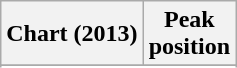<table class="wikitable sortable plainrowheaders">
<tr>
<th>Chart (2013)</th>
<th>Peak<br>position</th>
</tr>
<tr>
</tr>
<tr>
</tr>
<tr>
</tr>
<tr>
</tr>
<tr>
</tr>
<tr>
</tr>
<tr>
</tr>
<tr>
</tr>
<tr>
</tr>
<tr>
</tr>
<tr>
</tr>
<tr>
</tr>
<tr>
</tr>
<tr>
</tr>
<tr>
</tr>
<tr>
</tr>
<tr>
</tr>
<tr>
</tr>
<tr>
</tr>
<tr>
</tr>
<tr>
</tr>
<tr>
</tr>
<tr>
</tr>
</table>
